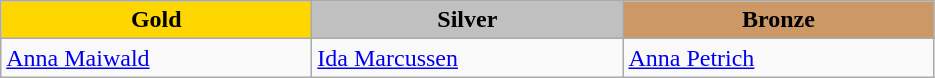<table class="wikitable" style="text-align:left">
<tr align="center">
<td width=200 bgcolor=gold><strong>Gold</strong></td>
<td width=200 bgcolor=silver><strong>Silver</strong></td>
<td width=200 bgcolor=CC9966><strong>Bronze</strong></td>
</tr>
<tr>
<td><a href='#'>Anna Maiwald</a><br><em></em></td>
<td><a href='#'>Ida Marcussen</a><br><em></em></td>
<td><a href='#'>Anna Petrich</a><br><em></em></td>
</tr>
</table>
